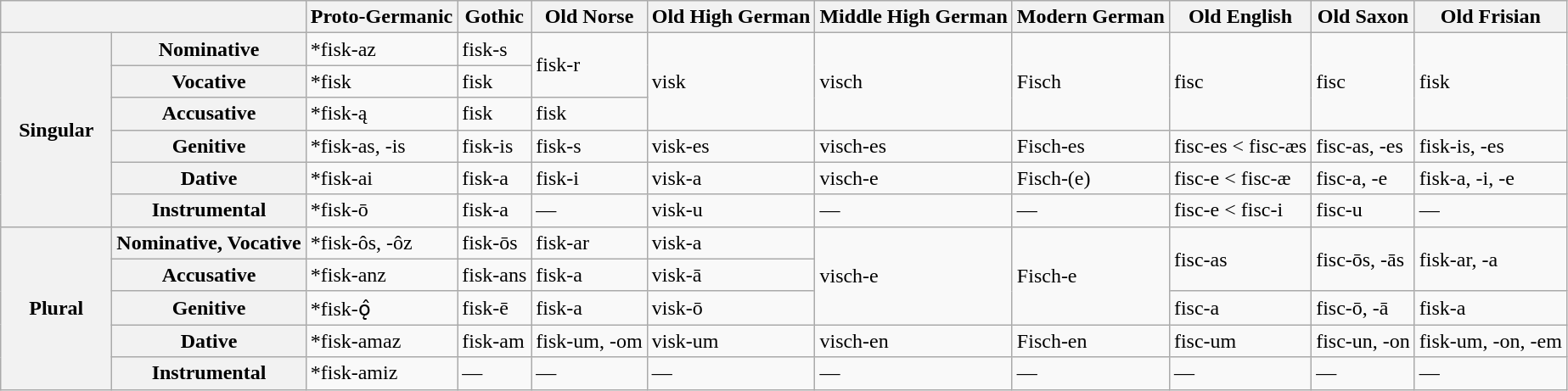<table class="wikitable">
<tr>
<th colspan=2></th>
<th>Proto-Germanic</th>
<th>Gothic</th>
<th>Old Norse</th>
<th>Old High German</th>
<th>Middle High German</th>
<th>Modern German</th>
<th>Old English</th>
<th>Old Saxon</th>
<th>Old Frisian</th>
</tr>
<tr>
<th width="80" rowspan="6">Singular</th>
<th>Nominative</th>
<td>*fisk-az</td>
<td>fisk-s</td>
<td rowspan=2>fisk-r</td>
<td rowspan=3>visk</td>
<td rowspan=3>visch</td>
<td rowspan=3>Fisch</td>
<td rowspan=3>fisc</td>
<td rowspan=3>fisc</td>
<td rowspan=3>fisk</td>
</tr>
<tr>
<th>Vocative</th>
<td>*fisk</td>
<td>fisk</td>
</tr>
<tr>
<th>Accusative</th>
<td>*fisk-ą</td>
<td>fisk</td>
<td>fisk</td>
</tr>
<tr>
<th>Genitive</th>
<td>*fisk-as, -is</td>
<td>fisk-is</td>
<td>fisk-s</td>
<td>visk-es</td>
<td>visch-es</td>
<td>Fisch-es</td>
<td>fisc-es < fisc-æs</td>
<td>fisc-as, -es</td>
<td>fisk-is, -es</td>
</tr>
<tr>
<th>Dative</th>
<td>*fisk-ai</td>
<td>fisk-a</td>
<td>fisk-i</td>
<td>visk-a</td>
<td>visch-e</td>
<td>Fisch-(e)</td>
<td>fisc-e < fisc-æ</td>
<td>fisc-a, -e</td>
<td>fisk-a, -i, -e</td>
</tr>
<tr>
<th>Instrumental</th>
<td>*fisk-ō</td>
<td>fisk-a</td>
<td>—</td>
<td>visk-u</td>
<td>—</td>
<td>—</td>
<td>fisc-e < fisc-i</td>
<td>fisc-u</td>
<td>—</td>
</tr>
<tr>
<th width="80" rowspan="5">Plural</th>
<th>Nominative, Vocative</th>
<td>*fisk-ôs, -ôz</td>
<td>fisk-ōs</td>
<td>fisk-ar</td>
<td>visk-a</td>
<td rowspan=3>visch-e</td>
<td rowspan=3>Fisch-e</td>
<td rowspan=2>fisc-as</td>
<td rowspan=2>fisc-ōs, -ās</td>
<td rowspan=2>fisk-ar, -a</td>
</tr>
<tr>
<th>Accusative</th>
<td>*fisk-anz</td>
<td>fisk-ans</td>
<td>fisk-a</td>
<td>visk-ā</td>
</tr>
<tr>
<th>Genitive</th>
<td>*fisk-ǫ̂</td>
<td>fisk-ē</td>
<td>fisk-a</td>
<td>visk-ō</td>
<td>fisc-a</td>
<td>fisc-ō, -ā</td>
<td>fisk-a</td>
</tr>
<tr>
<th>Dative</th>
<td>*fisk-amaz</td>
<td>fisk-am</td>
<td>fisk-um, -om</td>
<td>visk-um</td>
<td>visch-en</td>
<td>Fisch-en</td>
<td>fisc-um</td>
<td>fisc-un, -on</td>
<td>fisk-um, -on, -em</td>
</tr>
<tr>
<th>Instrumental</th>
<td>*fisk-amiz</td>
<td>—</td>
<td>—</td>
<td>—</td>
<td>—</td>
<td>—</td>
<td>—</td>
<td>—</td>
<td>—</td>
</tr>
</table>
